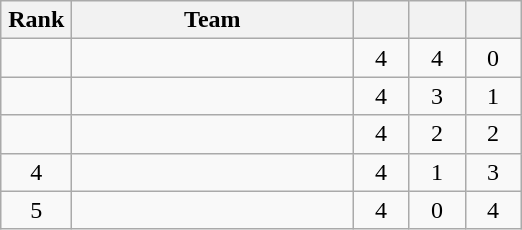<table class="wikitable" style="text-align: center;">
<tr>
<th width=40>Rank</th>
<th width=180>Team</th>
<th width=30></th>
<th width=30></th>
<th width=30></th>
</tr>
<tr>
<td></td>
<td align=left></td>
<td>4</td>
<td>4</td>
<td>0</td>
</tr>
<tr>
<td></td>
<td align=left></td>
<td>4</td>
<td>3</td>
<td>1</td>
</tr>
<tr>
<td></td>
<td align=left></td>
<td>4</td>
<td>2</td>
<td>2</td>
</tr>
<tr>
<td>4</td>
<td align=left></td>
<td>4</td>
<td>1</td>
<td>3</td>
</tr>
<tr>
<td>5</td>
<td align=left></td>
<td>4</td>
<td>0</td>
<td>4</td>
</tr>
</table>
